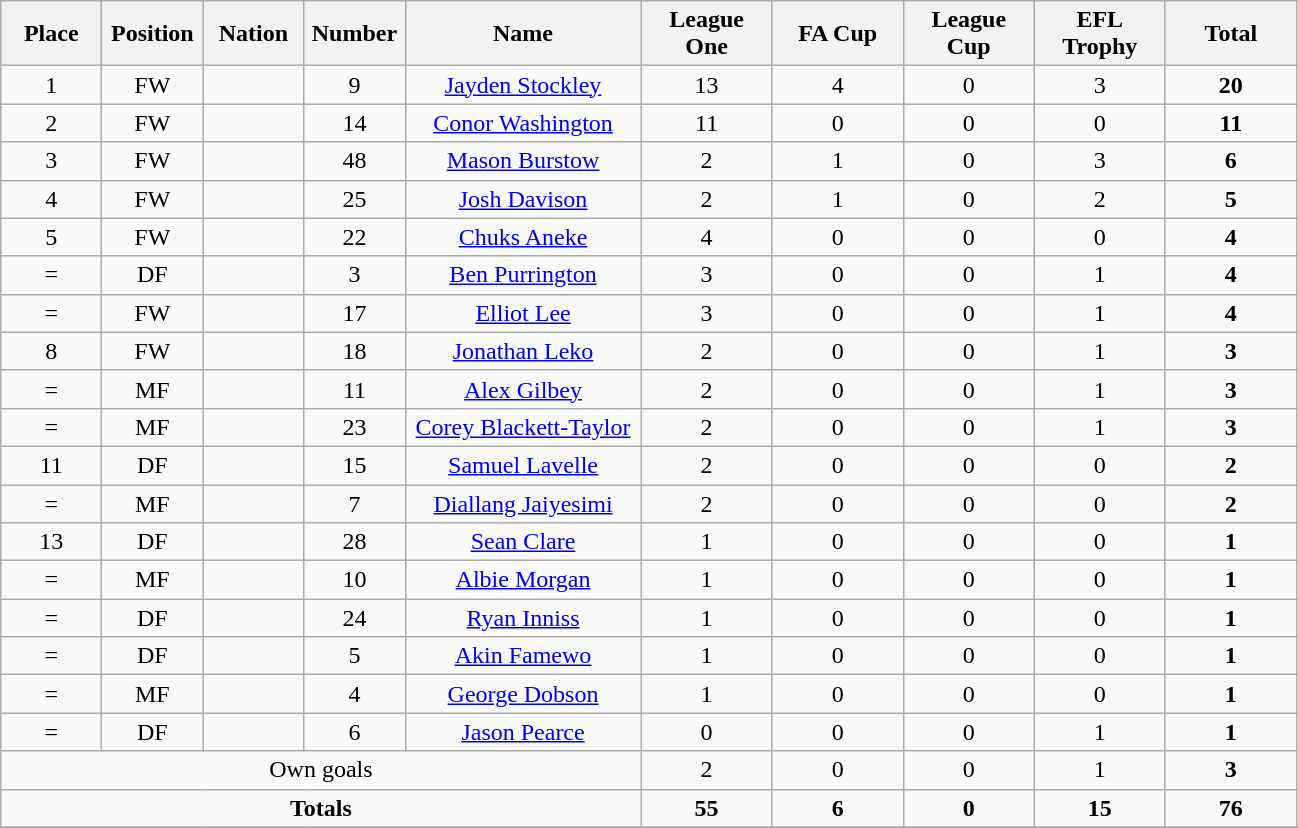<table class="wikitable" style="font-size: 100%; text-align: center;">
<tr>
<th width=60>Place</th>
<th width=60>Position</th>
<th width=60>Nation</th>
<th width=60>Number</th>
<th width=150>Name</th>
<th width=80>League One</th>
<th width=80>FA Cup</th>
<th width=80>League Cup</th>
<th width=80>EFL Trophy</th>
<th width=80>Total</th>
</tr>
<tr>
<td>1</td>
<td>FW</td>
<td></td>
<td>9</td>
<td><a href='#'>Jayden Stockley</a></td>
<td>13</td>
<td>4</td>
<td>0</td>
<td>3</td>
<td><strong>20</strong></td>
</tr>
<tr>
<td>2</td>
<td>FW</td>
<td></td>
<td>14</td>
<td><a href='#'>Conor Washington</a></td>
<td>11</td>
<td>0</td>
<td>0</td>
<td>0</td>
<td><strong>11</strong></td>
</tr>
<tr>
<td>3</td>
<td>FW</td>
<td></td>
<td>48</td>
<td><a href='#'>Mason Burstow</a></td>
<td>2</td>
<td>1</td>
<td>0</td>
<td>3</td>
<td><strong>6</strong></td>
</tr>
<tr>
<td>4</td>
<td>FW</td>
<td></td>
<td>25</td>
<td><a href='#'>Josh Davison</a></td>
<td>2</td>
<td>1</td>
<td>0</td>
<td>2</td>
<td><strong>5</strong></td>
</tr>
<tr>
<td>5</td>
<td>FW</td>
<td></td>
<td>22</td>
<td><a href='#'>Chuks Aneke</a></td>
<td>4</td>
<td>0</td>
<td>0</td>
<td>0</td>
<td><strong>4</strong></td>
</tr>
<tr>
<td>=</td>
<td>DF</td>
<td></td>
<td>3</td>
<td><a href='#'>Ben Purrington</a></td>
<td>3</td>
<td>0</td>
<td>0</td>
<td>1</td>
<td><strong>4</strong></td>
</tr>
<tr>
<td>=</td>
<td>FW</td>
<td></td>
<td>17</td>
<td><a href='#'>Elliot Lee</a></td>
<td>3</td>
<td>0</td>
<td>0</td>
<td>1</td>
<td><strong>4</strong></td>
</tr>
<tr>
<td>8</td>
<td>FW</td>
<td></td>
<td>18</td>
<td><a href='#'>Jonathan Leko</a></td>
<td>2</td>
<td>0</td>
<td>0</td>
<td>1</td>
<td><strong>3</strong></td>
</tr>
<tr>
<td>=</td>
<td>MF</td>
<td></td>
<td>11</td>
<td><a href='#'>Alex Gilbey</a></td>
<td>2</td>
<td>0</td>
<td>0</td>
<td>1</td>
<td><strong>3</strong></td>
</tr>
<tr>
<td>=</td>
<td>MF</td>
<td></td>
<td>23</td>
<td><a href='#'>Corey Blackett-Taylor</a></td>
<td>2</td>
<td>0</td>
<td>0</td>
<td>1</td>
<td><strong>3</strong></td>
</tr>
<tr>
<td>11</td>
<td>DF</td>
<td></td>
<td>15</td>
<td><a href='#'>Samuel Lavelle</a></td>
<td>2</td>
<td>0</td>
<td>0</td>
<td>0</td>
<td><strong>2</strong></td>
</tr>
<tr>
<td>=</td>
<td>MF</td>
<td></td>
<td>7</td>
<td><a href='#'>Diallang Jaiyesimi</a></td>
<td>2</td>
<td>0</td>
<td>0</td>
<td>0</td>
<td><strong>2</strong></td>
</tr>
<tr>
<td>13</td>
<td>DF</td>
<td></td>
<td>28</td>
<td><a href='#'>Sean Clare</a></td>
<td>1</td>
<td>0</td>
<td>0</td>
<td>0</td>
<td><strong>1</strong></td>
</tr>
<tr>
<td>=</td>
<td>MF</td>
<td></td>
<td>10</td>
<td><a href='#'>Albie Morgan</a></td>
<td>1</td>
<td>0</td>
<td>0</td>
<td>0</td>
<td><strong>1</strong></td>
</tr>
<tr>
<td>=</td>
<td>DF</td>
<td></td>
<td>24</td>
<td><a href='#'>Ryan Inniss</a></td>
<td>1</td>
<td>0</td>
<td>0</td>
<td>0</td>
<td><strong>1</strong></td>
</tr>
<tr>
<td>=</td>
<td>DF</td>
<td></td>
<td>5</td>
<td><a href='#'>Akin Famewo</a></td>
<td>1</td>
<td>0</td>
<td>0</td>
<td>0</td>
<td><strong>1</strong></td>
</tr>
<tr>
<td>=</td>
<td>MF</td>
<td></td>
<td>4</td>
<td><a href='#'>George Dobson</a></td>
<td>1</td>
<td>0</td>
<td>0</td>
<td>0</td>
<td><strong>1</strong></td>
</tr>
<tr>
<td>=</td>
<td>DF</td>
<td></td>
<td>6</td>
<td><a href='#'>Jason Pearce</a></td>
<td>0</td>
<td>0</td>
<td>0</td>
<td>1</td>
<td><strong>1</strong></td>
</tr>
<tr>
<td colspan="5">Own goals</td>
<td>2</td>
<td>0</td>
<td>0</td>
<td>1</td>
<td><strong>3</strong></td>
</tr>
<tr>
<td colspan="5"><strong>Totals</strong></td>
<td><strong>55</strong></td>
<td><strong>6</strong></td>
<td><strong>0</strong></td>
<td><strong>15</strong></td>
<td><strong>76</strong></td>
</tr>
<tr>
</tr>
</table>
